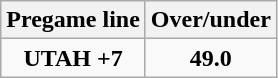<table class="wikitable">
<tr align="center">
<th style=>Pregame line</th>
<th style=>Over/under</th>
</tr>
<tr align="center">
<td><strong>UTAH +7</strong></td>
<td><strong>49.0</strong></td>
</tr>
</table>
